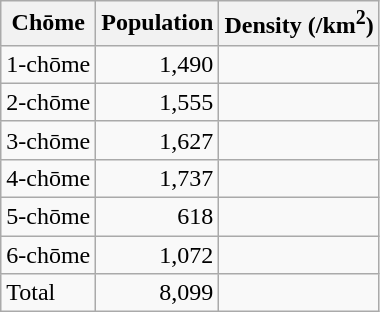<table class="wikitable">
<tr>
<th>Chōme</th>
<th>Population</th>
<th>Density (/km<sup>2</sup>)</th>
</tr>
<tr>
<td>1-chōme</td>
<td style="text-align:right;">1,490</td>
<td style="text-align:right;"></td>
</tr>
<tr>
<td>2-chōme</td>
<td style="text-align:right;">1,555</td>
<td style="text-align:right;"></td>
</tr>
<tr>
<td>3-chōme</td>
<td style="text-align:right;">1,627</td>
<td style="text-align:right;"></td>
</tr>
<tr>
<td>4-chōme</td>
<td style="text-align:right;">1,737</td>
<td style="text-align:right;"></td>
</tr>
<tr>
<td>5-chōme</td>
<td style="text-align:right;">618</td>
<td style="text-align:right;"></td>
</tr>
<tr>
<td>6-chōme</td>
<td style="text-align:right;">1,072</td>
<td style="text-align:right;"></td>
</tr>
<tr>
<td>Total</td>
<td style="text-align:right;">8,099</td>
<td style="text-align:right;"></td>
</tr>
</table>
